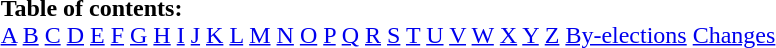<table border="0" id="toc" style="margin: 0 auto;" align=center>
<tr>
<td><strong>Table of contents:</strong><br><a href='#'>A</a> <a href='#'>B</a> <a href='#'>C</a> <a href='#'>D</a> <a href='#'>E</a> <a href='#'>F</a> <a href='#'>G</a> <a href='#'>H</a> <a href='#'>I</a> <a href='#'>J</a> <a href='#'>K</a> <a href='#'>L</a> <a href='#'>M</a> <a href='#'>N</a> <a href='#'>O</a> <a href='#'>P</a> <a href='#'>Q</a> <a href='#'>R</a> <a href='#'>S</a> <a href='#'>T</a> <a href='#'>U</a> <a href='#'>V</a> <a href='#'>W</a> <a href='#'>X</a> <a href='#'>Y</a> <a href='#'>Z</a> <a href='#'>By-elections</a> <a href='#'>Changes</a></td>
</tr>
</table>
